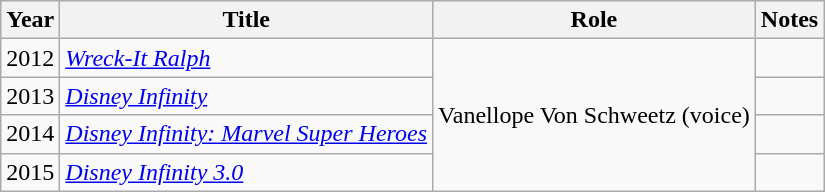<table class="wikitable">
<tr>
<th>Year</th>
<th>Title</th>
<th>Role</th>
<th class="unsortable">Notes</th>
</tr>
<tr>
<td>2012</td>
<td><em><a href='#'>Wreck-It Ralph</a></em></td>
<td rowspan="4">Vanellope Von Schweetz (voice)</td>
<td></td>
</tr>
<tr>
<td>2013</td>
<td><em><a href='#'>Disney Infinity</a></em></td>
<td></td>
</tr>
<tr>
<td>2014</td>
<td><em><a href='#'>Disney Infinity: Marvel Super Heroes</a></em></td>
<td></td>
</tr>
<tr>
<td>2015</td>
<td><em><a href='#'>Disney Infinity 3.0</a></em></td>
<td></td>
</tr>
</table>
